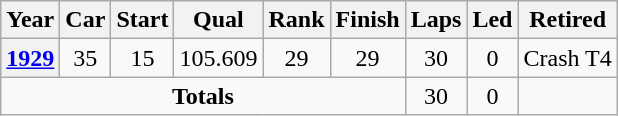<table class="wikitable" style="text-align:center">
<tr>
<th>Year</th>
<th>Car</th>
<th>Start</th>
<th>Qual</th>
<th>Rank</th>
<th>Finish</th>
<th>Laps</th>
<th>Led</th>
<th>Retired</th>
</tr>
<tr>
<th><a href='#'>1929</a></th>
<td>35</td>
<td>15</td>
<td>105.609</td>
<td>29</td>
<td>29</td>
<td>30</td>
<td>0</td>
<td>Crash T4</td>
</tr>
<tr>
<td colspan=6><strong>Totals</strong></td>
<td>30</td>
<td>0</td>
<td></td>
</tr>
</table>
